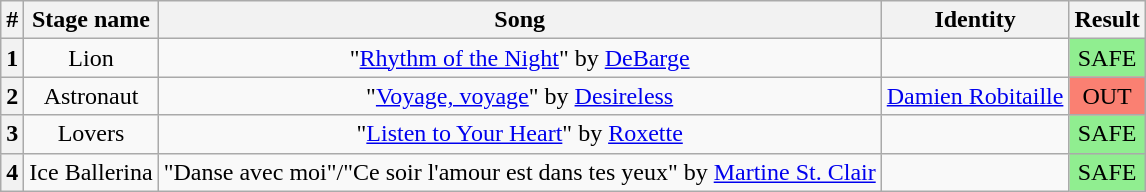<table class="wikitable plainrowheaders" style="text-align: center;">
<tr>
<th>#</th>
<th>Stage name</th>
<th>Song</th>
<th>Identity</th>
<th>Result</th>
</tr>
<tr>
<th>1</th>
<td>Lion</td>
<td>"<a href='#'>Rhythm of the Night</a>" by <a href='#'>DeBarge</a></td>
<td></td>
<td bgcolor="lightgreen">SAFE</td>
</tr>
<tr>
<th>2</th>
<td>Astronaut</td>
<td>"<a href='#'>Voyage, voyage</a>" by <a href='#'>Desireless</a></td>
<td><a href='#'>Damien Robitaille</a></td>
<td bgcolor="salmon">OUT</td>
</tr>
<tr>
<th>3</th>
<td>Lovers</td>
<td>"<a href='#'>Listen to Your Heart</a>" by <a href='#'>Roxette</a></td>
<td></td>
<td bgcolor="lightgreen">SAFE</td>
</tr>
<tr>
<th>4</th>
<td>Ice Ballerina</td>
<td>"Danse avec moi"/"Ce soir l'amour est dans tes yeux" by <a href='#'>Martine St. Clair</a></td>
<td></td>
<td bgcolor="lightgreen">SAFE</td>
</tr>
</table>
